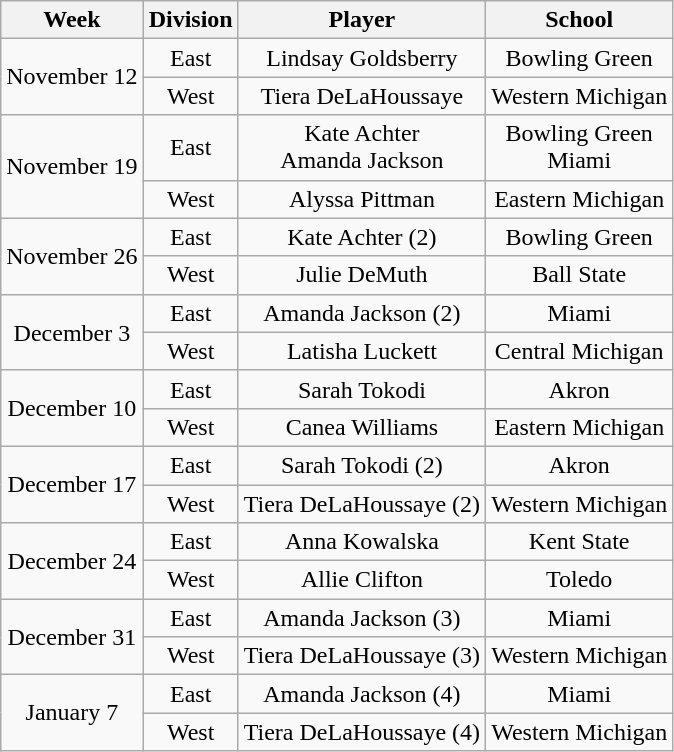<table class="wikitable" style="text-align:center;">
<tr>
<th>Week</th>
<th>Division</th>
<th>Player</th>
<th>School</th>
</tr>
<tr>
<td rowspan=2>November 12</td>
<td>East</td>
<td>Lindsay Goldsberry</td>
<td>Bowling Green</td>
</tr>
<tr>
<td>West</td>
<td>Tiera DeLaHoussaye</td>
<td>Western Michigan</td>
</tr>
<tr>
<td rowspan=2>November 19</td>
<td>East</td>
<td>Kate Achter<br>Amanda Jackson</td>
<td>Bowling Green<br>Miami</td>
</tr>
<tr>
<td>West</td>
<td>Alyssa Pittman</td>
<td>Eastern Michigan</td>
</tr>
<tr>
<td rowspan=2>November 26</td>
<td>East</td>
<td>Kate Achter (2)</td>
<td>Bowling Green</td>
</tr>
<tr>
<td>West</td>
<td>Julie DeMuth</td>
<td>Ball State</td>
</tr>
<tr>
<td rowspan=2>December 3</td>
<td>East</td>
<td>Amanda Jackson (2)</td>
<td>Miami</td>
</tr>
<tr>
<td>West</td>
<td>Latisha Luckett</td>
<td>Central Michigan</td>
</tr>
<tr>
<td rowspan=2>December 10</td>
<td>East</td>
<td>Sarah Tokodi</td>
<td>Akron</td>
</tr>
<tr>
<td>West</td>
<td>Canea Williams</td>
<td>Eastern Michigan</td>
</tr>
<tr>
<td rowspan=2>December 17</td>
<td>East</td>
<td>Sarah Tokodi (2)</td>
<td>Akron</td>
</tr>
<tr>
<td>West</td>
<td>Tiera DeLaHoussaye (2)</td>
<td>Western Michigan</td>
</tr>
<tr>
<td rowspan=2>December 24</td>
<td>East</td>
<td>Anna Kowalska</td>
<td>Kent State</td>
</tr>
<tr>
<td>West</td>
<td>Allie Clifton</td>
<td>Toledo</td>
</tr>
<tr>
<td rowspan=2>December 31</td>
<td>East</td>
<td>Amanda Jackson (3)</td>
<td>Miami</td>
</tr>
<tr>
<td>West</td>
<td>Tiera DeLaHoussaye (3)</td>
<td>Western Michigan</td>
</tr>
<tr>
<td rowspan=2>January 7</td>
<td>East</td>
<td>Amanda Jackson (4)</td>
<td>Miami</td>
</tr>
<tr>
<td>West</td>
<td>Tiera DeLaHoussaye (4)</td>
<td>Western Michigan</td>
</tr>
</table>
